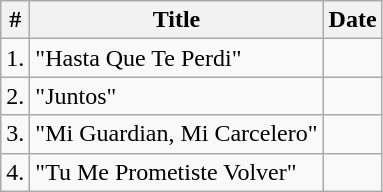<table class="wikitable">
<tr>
<th>#</th>
<th>Title</th>
<th>Date</th>
</tr>
<tr>
<td>1.</td>
<td>"Hasta Que Te Perdi"</td>
<td></td>
</tr>
<tr>
<td>2.</td>
<td>"Juntos"</td>
<td></td>
</tr>
<tr>
<td>3.</td>
<td>"Mi Guardian, Mi Carcelero"</td>
<td></td>
</tr>
<tr>
<td>4.</td>
<td>"Tu Me Prometiste Volver"</td>
<td></td>
</tr>
</table>
